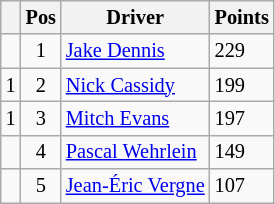<table class="wikitable" style="font-size: 85%;">
<tr>
<th></th>
<th>Pos</th>
<th>Driver</th>
<th>Points</th>
</tr>
<tr>
<td align="left"></td>
<td align="center">1</td>
<td> <a href='#'>Jake Dennis</a></td>
<td align="left">229</td>
</tr>
<tr>
<td align="left"> 1</td>
<td align="center">2</td>
<td> <a href='#'>Nick Cassidy</a></td>
<td align="left">199</td>
</tr>
<tr>
<td align="left"> 1</td>
<td align="center">3</td>
<td> <a href='#'>Mitch Evans</a></td>
<td align="left">197</td>
</tr>
<tr>
<td align="left"></td>
<td align="center">4</td>
<td> <a href='#'>Pascal Wehrlein</a></td>
<td align="left">149</td>
</tr>
<tr>
<td align="left"></td>
<td align="center">5</td>
<td> <a href='#'>Jean-Éric Vergne</a></td>
<td align="left">107</td>
</tr>
</table>
